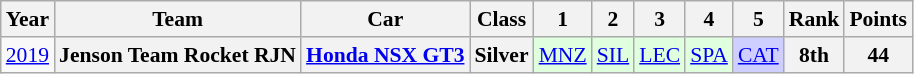<table class="wikitable" style="text-align:center; font-size:90%">
<tr>
<th>Year</th>
<th>Team</th>
<th>Car</th>
<th>Class</th>
<th>1</th>
<th>2</th>
<th>3</th>
<th>4</th>
<th>5</th>
<th>Rank</th>
<th>Points</th>
</tr>
<tr>
<td><a href='#'>2019</a></td>
<th>Jenson Team Rocket RJN</th>
<th><a href='#'>Honda NSX GT3</a></th>
<th>Silver</th>
<td style="background-color:#DFFFDF;"><a href='#'>MNZ</a><br></td>
<td style="background-color:#DFFFDF;"><a href='#'>SIL</a><br></td>
<td style="background-color:#DFFFDF;"><a href='#'>LEC</a><br></td>
<td style="background-color:#DFFFDF;"><a href='#'>SPA</a><br></td>
<td style="background-color:#CFCFFF;"><a href='#'>CAT</a><br></td>
<th>8th</th>
<th>44</th>
</tr>
</table>
